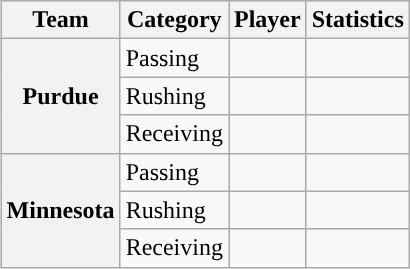<table class="wikitable" style="float:right">
<tr>
<th>Team</th>
<th>Category</th>
<th>Player</th>
<th>Statistics</th>
</tr>
<tr>
<th rowspan=3>Purdue</th>
<td>Passing</td>
<td></td>
<td></td>
</tr>
<tr>
<td>Rushing</td>
<td></td>
<td></td>
</tr>
<tr>
<td>Receiving</td>
<td></td>
<td></td>
</tr>
<tr>
<th rowspan=3>Minnesota</th>
<td>Passing</td>
<td></td>
<td></td>
</tr>
<tr>
<td>Rushing</td>
<td></td>
<td></td>
</tr>
<tr>
<td>Receiving</td>
<td></td>
<td></td>
</tr>
</table>
